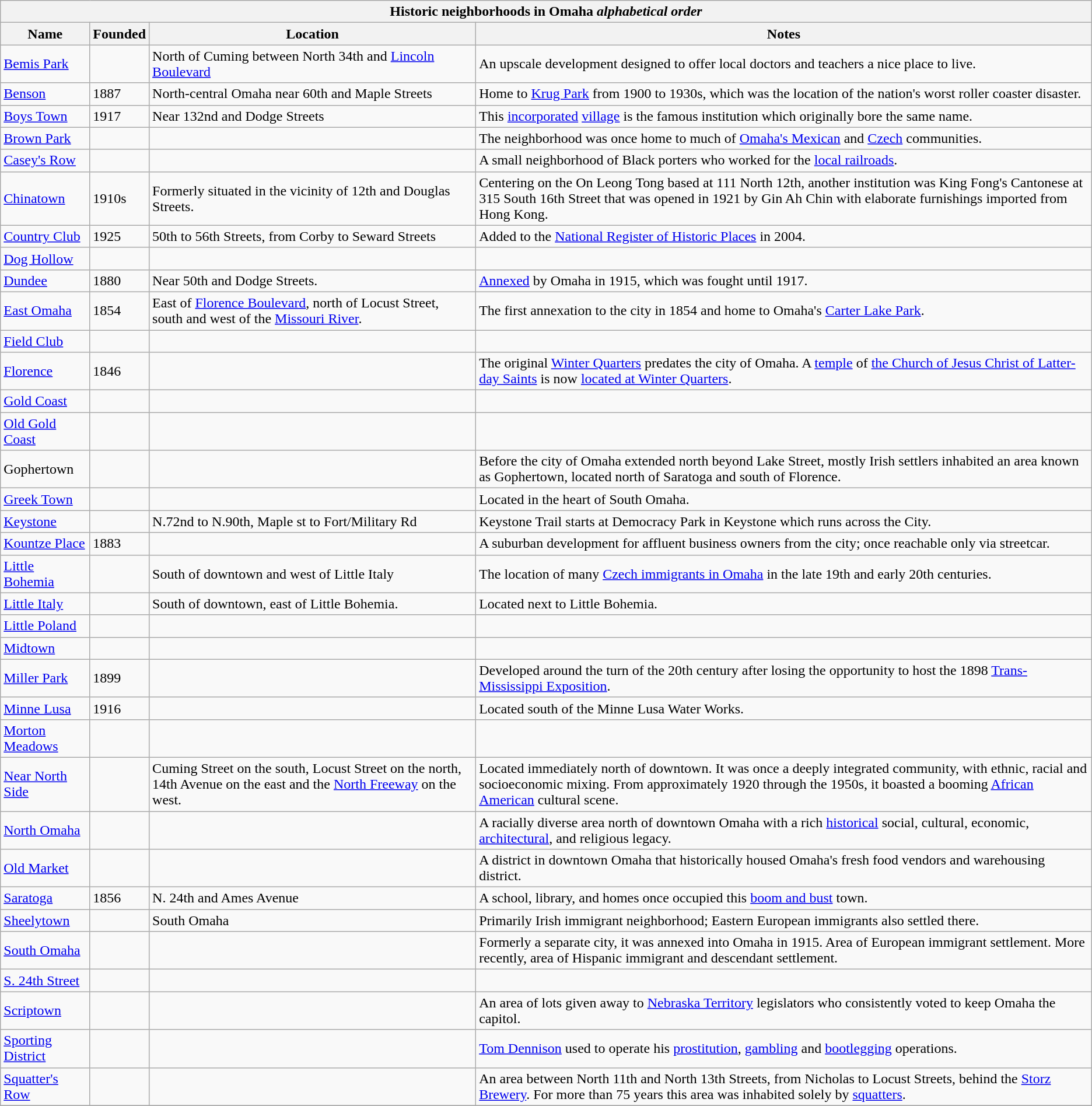<table class="wikitable">
<tr>
<th align="center" colspan="6"><strong>Historic neighborhoods in Omaha</strong> <em>alphabetical order</em></th>
</tr>
<tr>
<th>Name</th>
<th>Founded</th>
<th>Location</th>
<th>Notes</th>
</tr>
<tr>
<td><a href='#'>Bemis Park</a></td>
<td></td>
<td>North of Cuming between North 34th and <a href='#'>Lincoln Boulevard</a></td>
<td>An upscale development designed to offer local doctors and teachers a nice place to live.</td>
</tr>
<tr>
<td><a href='#'>Benson</a></td>
<td>1887</td>
<td>North-central Omaha near 60th and Maple Streets</td>
<td>Home to <a href='#'>Krug Park</a> from 1900 to 1930s, which was the location of the nation's worst roller coaster disaster.</td>
</tr>
<tr>
<td><a href='#'>Boys Town</a></td>
<td>1917</td>
<td>Near 132nd and Dodge Streets</td>
<td>This <a href='#'>incorporated</a> <a href='#'>village</a> is the famous institution which originally bore the same name.</td>
</tr>
<tr>
<td><a href='#'>Brown Park</a></td>
<td></td>
<td></td>
<td>The neighborhood was once home to much of <a href='#'>Omaha's Mexican</a> and <a href='#'>Czech</a> communities.</td>
</tr>
<tr>
<td><a href='#'>Casey's Row</a></td>
<td></td>
<td></td>
<td>A small neighborhood of Black porters who worked for the <a href='#'>local railroads</a>.</td>
</tr>
<tr>
<td><a href='#'>Chinatown</a></td>
<td>1910s</td>
<td>Formerly situated in the vicinity of 12th and Douglas Streets.</td>
<td>Centering on the On Leong Tong based at 111 North 12th, another institution was King Fong's Cantonese at 315 South 16th Street that was opened in 1921 by Gin Ah Chin with elaborate furnishings imported from Hong Kong.</td>
</tr>
<tr>
<td><a href='#'>Country Club</a></td>
<td>1925</td>
<td>50th to 56th Streets, from Corby to Seward Streets</td>
<td>Added to the <a href='#'>National Register of Historic Places</a> in 2004.</td>
</tr>
<tr>
<td><a href='#'>Dog Hollow</a></td>
<td></td>
<td></td>
<td></td>
</tr>
<tr>
<td><a href='#'>Dundee</a></td>
<td>1880</td>
<td>Near 50th and Dodge Streets.</td>
<td><a href='#'>Annexed</a> by Omaha in 1915, which was fought until 1917.</td>
</tr>
<tr>
<td><a href='#'>East Omaha</a></td>
<td>1854</td>
<td>East of <a href='#'>Florence Boulevard</a>, north of Locust Street, south and west of the <a href='#'>Missouri River</a>.</td>
<td>The first annexation to the city in 1854 and home to Omaha's <a href='#'>Carter Lake Park</a>.</td>
</tr>
<tr>
<td><a href='#'>Field Club</a></td>
<td></td>
<td></td>
<td></td>
</tr>
<tr>
<td><a href='#'>Florence</a></td>
<td>1846</td>
<td></td>
<td>The original <a href='#'>Winter Quarters</a> predates the city of Omaha. A <a href='#'>temple</a> of <a href='#'>the Church of Jesus Christ of Latter-day Saints</a> is now <a href='#'>located at Winter Quarters</a>.</td>
</tr>
<tr>
<td><a href='#'>Gold Coast</a></td>
<td></td>
<td></td>
<td></td>
</tr>
<tr>
<td><a href='#'>Old Gold Coast</a></td>
<td></td>
<td></td>
<td></td>
</tr>
<tr>
<td>Gophertown</td>
<td></td>
<td></td>
<td>Before the city of Omaha extended north beyond Lake Street, mostly Irish settlers inhabited an area known as Gophertown, located north of Saratoga and south of Florence.</td>
</tr>
<tr>
<td><a href='#'>Greek Town</a></td>
<td></td>
<td></td>
<td>Located in the heart of South Omaha.</td>
</tr>
<tr>
<td><a href='#'>Keystone</a></td>
<td></td>
<td>N.72nd to N.90th, Maple st to Fort/Military Rd</td>
<td>Keystone Trail starts at Democracy Park in Keystone which runs across the City.</td>
</tr>
<tr>
<td><a href='#'>Kountze Place</a></td>
<td>1883</td>
<td></td>
<td>A suburban development for affluent business owners from the city; once reachable only via streetcar.</td>
</tr>
<tr>
<td><a href='#'>Little Bohemia</a></td>
<td></td>
<td>South of downtown and west of Little Italy</td>
<td>The location of many <a href='#'>Czech immigrants in Omaha</a> in the late 19th and early 20th centuries.</td>
</tr>
<tr>
<td><a href='#'>Little Italy</a></td>
<td></td>
<td>South of downtown, east of Little Bohemia.</td>
<td>Located next to Little Bohemia.</td>
</tr>
<tr>
<td><a href='#'>Little Poland</a></td>
<td></td>
<td></td>
<td></td>
</tr>
<tr>
<td><a href='#'>Midtown</a></td>
<td></td>
<td></td>
<td></td>
</tr>
<tr>
<td><a href='#'>Miller Park</a></td>
<td>1899</td>
<td></td>
<td>Developed around the turn of the 20th century after losing the opportunity to host the 1898 <a href='#'>Trans-Mississippi Exposition</a>.</td>
</tr>
<tr>
<td><a href='#'>Minne Lusa</a></td>
<td>1916</td>
<td></td>
<td>Located south of the Minne Lusa Water Works.</td>
</tr>
<tr>
<td><a href='#'>Morton Meadows</a></td>
<td></td>
<td></td>
<td></td>
</tr>
<tr>
<td><a href='#'>Near North Side</a></td>
<td></td>
<td>Cuming Street on the south, Locust Street on the north, 14th Avenue on the east and the <a href='#'>North Freeway</a> on the west.</td>
<td>Located immediately north of downtown. It was once a deeply integrated community, with ethnic, racial and socioeconomic mixing. From approximately 1920 through the 1950s, it boasted a booming <a href='#'>African American</a> cultural scene.</td>
</tr>
<tr>
<td><a href='#'>North Omaha</a></td>
<td></td>
<td></td>
<td>A racially diverse area north of downtown Omaha with a rich <a href='#'>historical</a> social, cultural, economic, <a href='#'>architectural</a>, and religious legacy.</td>
</tr>
<tr>
<td><a href='#'>Old Market</a></td>
<td></td>
<td></td>
<td>A district in downtown Omaha that historically housed Omaha's fresh food vendors and warehousing district.</td>
</tr>
<tr>
<td><a href='#'>Saratoga</a></td>
<td>1856</td>
<td>N. 24th and Ames Avenue</td>
<td>A school, library, and homes once occupied this <a href='#'>boom and bust</a> town.</td>
</tr>
<tr>
<td><a href='#'>Sheelytown</a></td>
<td></td>
<td>South Omaha</td>
<td>Primarily Irish immigrant neighborhood; Eastern European immigrants also settled there.</td>
</tr>
<tr>
<td><a href='#'>South Omaha</a></td>
<td></td>
<td></td>
<td>Formerly a separate city, it was annexed into Omaha in 1915. Area of European immigrant settlement. More recently, area of Hispanic immigrant and descendant settlement.</td>
</tr>
<tr>
<td><a href='#'>S. 24th Street</a></td>
<td></td>
<td></td>
<td></td>
</tr>
<tr>
<td><a href='#'>Scriptown</a></td>
<td></td>
<td></td>
<td>An area of lots given away to <a href='#'>Nebraska Territory</a> legislators who consistently voted to keep Omaha the capitol.</td>
</tr>
<tr>
<td><a href='#'>Sporting District</a></td>
<td></td>
<td></td>
<td><a href='#'>Tom Dennison</a> used to operate his <a href='#'>prostitution</a>, <a href='#'>gambling</a> and <a href='#'>bootlegging</a> operations.</td>
</tr>
<tr>
<td><a href='#'>Squatter's Row</a></td>
<td></td>
<td></td>
<td>An area between North 11th and North 13th Streets, from Nicholas to Locust Streets, behind the <a href='#'>Storz Brewery</a>. For more than 75 years this area was inhabited solely by <a href='#'>squatters</a>.</td>
</tr>
<tr>
</tr>
</table>
